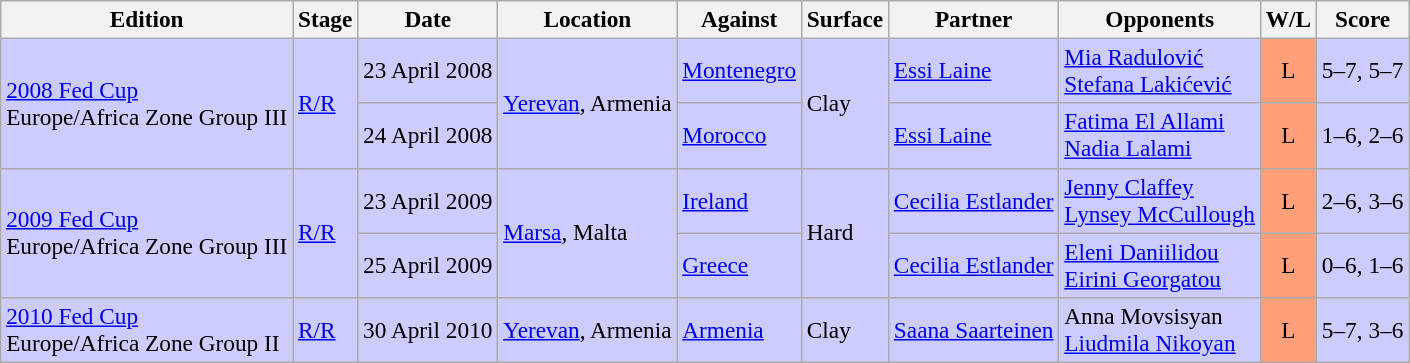<table class=wikitable style=font-size:97%>
<tr>
<th>Edition</th>
<th>Stage</th>
<th>Date</th>
<th>Location</th>
<th>Against</th>
<th>Surface</th>
<th>Partner</th>
<th>Opponents</th>
<th>W/L</th>
<th>Score</th>
</tr>
<tr style="background:#ccf;">
<td rowspan="2"><a href='#'>2008 Fed Cup</a> <br> Europe/Africa Zone Group III</td>
<td rowspan="2"><a href='#'>R/R</a></td>
<td>23 April 2008</td>
<td rowspan="2"><a href='#'>Yerevan</a>, Armenia</td>
<td> <a href='#'>Montenegro</a></td>
<td rowspan="2">Clay</td>
<td> <a href='#'>Essi Laine</a></td>
<td> <a href='#'>Mia Radulović</a> <br>  <a href='#'>Stefana Lakićević</a></td>
<td style="text-align:center; background:#ffa07a;">L</td>
<td>5–7, 5–7</td>
</tr>
<tr style="background:#ccf;">
<td>24 April 2008</td>
<td> <a href='#'>Morocco</a></td>
<td> <a href='#'>Essi Laine</a></td>
<td> <a href='#'>Fatima El Allami</a> <br>  <a href='#'>Nadia Lalami</a></td>
<td style="text-align:center; background:#ffa07a;">L</td>
<td>1–6, 2–6</td>
</tr>
<tr style="background:#ccf;">
<td rowspan="2"><a href='#'>2009 Fed Cup</a> <br> Europe/Africa Zone Group III</td>
<td rowspan="2"><a href='#'>R/R</a></td>
<td>23 April 2009</td>
<td rowspan="2"><a href='#'>Marsa</a>, Malta</td>
<td> <a href='#'>Ireland</a></td>
<td rowspan="2">Hard</td>
<td> <a href='#'>Cecilia Estlander</a></td>
<td> <a href='#'>Jenny Claffey</a> <br>  <a href='#'>Lynsey McCullough</a></td>
<td style="text-align:center; background:#ffa07a;">L</td>
<td>2–6, 3–6</td>
</tr>
<tr style="background:#ccf;">
<td>25 April 2009</td>
<td> <a href='#'>Greece</a></td>
<td> <a href='#'>Cecilia Estlander</a></td>
<td> <a href='#'>Eleni Daniilidou</a> <br>  <a href='#'>Eirini Georgatou</a></td>
<td style="text-align:center; background:#ffa07a;">L</td>
<td>0–6, 1–6</td>
</tr>
<tr style="background:#ccf;">
<td><a href='#'>2010 Fed Cup</a> <br> Europe/Africa Zone Group II</td>
<td><a href='#'>R/R</a></td>
<td>30 April 2010</td>
<td><a href='#'>Yerevan</a>, Armenia</td>
<td> <a href='#'>Armenia</a></td>
<td>Clay</td>
<td> <a href='#'>Saana Saarteinen</a></td>
<td> Anna Movsisyan <br>  <a href='#'>Liudmila Nikoyan</a></td>
<td style="text-align:center; background:#ffa07a;">L</td>
<td>5–7, 3–6</td>
</tr>
</table>
